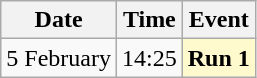<table class=wikitable>
<tr>
<th>Date</th>
<th>Time</th>
<th>Event</th>
</tr>
<tr>
<td>5 February</td>
<td>14:25</td>
<td style=background:lemonchiffon><strong>Run 1</strong></td>
</tr>
</table>
